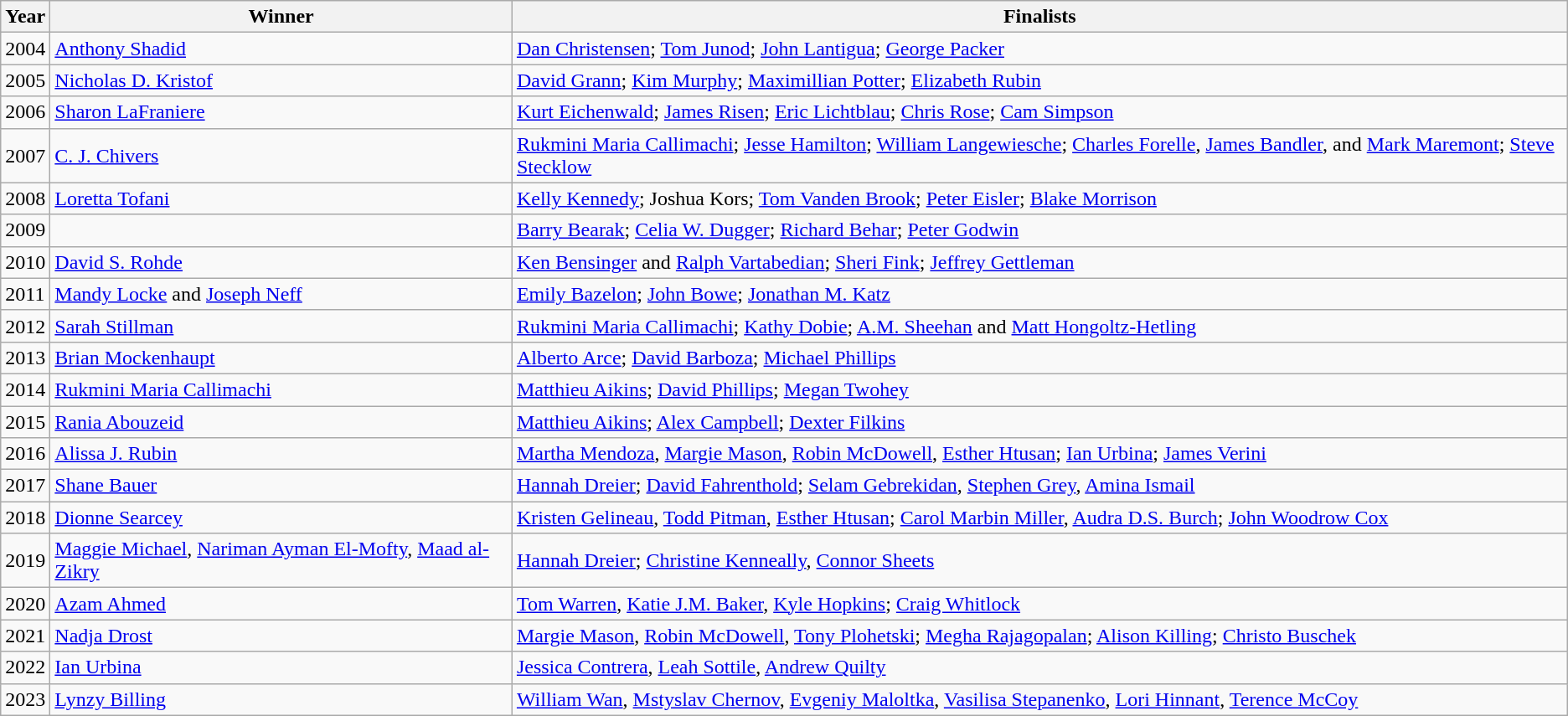<table class="wikitable">
<tr>
<th>Year</th>
<th>Winner</th>
<th>Finalists</th>
</tr>
<tr>
<td>2004</td>
<td><a href='#'>Anthony Shadid</a></td>
<td><a href='#'>Dan Christensen</a>; <a href='#'>Tom Junod</a>; <a href='#'>John Lantigua</a>; <a href='#'>George Packer</a></td>
</tr>
<tr>
<td>2005</td>
<td><a href='#'>Nicholas D. Kristof</a></td>
<td><a href='#'>David Grann</a>; <a href='#'>Kim Murphy</a>; <a href='#'>Maximillian Potter</a>; <a href='#'>Elizabeth Rubin</a></td>
</tr>
<tr>
<td>2006</td>
<td><a href='#'>Sharon LaFraniere</a></td>
<td><a href='#'>Kurt Eichenwald</a>; <a href='#'>James Risen</a>; <a href='#'>Eric Lichtblau</a>; <a href='#'>Chris Rose</a>; <a href='#'>Cam Simpson</a></td>
</tr>
<tr>
<td>2007</td>
<td><a href='#'>C. J. Chivers</a></td>
<td><a href='#'>Rukmini Maria Callimachi</a>; <a href='#'>Jesse Hamilton</a>; <a href='#'>William Langewiesche</a>; <a href='#'>Charles Forelle</a>, <a href='#'>James Bandler</a>, and <a href='#'>Mark Maremont</a>; <a href='#'>Steve Stecklow</a></td>
</tr>
<tr>
<td>2008</td>
<td><a href='#'>Loretta Tofani</a></td>
<td><a href='#'>Kelly Kennedy</a>; Joshua Kors; <a href='#'>Tom Vanden Brook</a>; <a href='#'>Peter Eisler</a>; <a href='#'>Blake Morrison</a></td>
</tr>
<tr>
<td>2009</td>
<td></td>
<td><a href='#'>Barry Bearak</a>; <a href='#'>Celia W. Dugger</a>; <a href='#'>Richard Behar</a>; <a href='#'>Peter Godwin</a></td>
</tr>
<tr>
<td>2010</td>
<td><a href='#'>David S. Rohde</a></td>
<td><a href='#'>Ken Bensinger</a> and <a href='#'>Ralph Vartabedian</a>; <a href='#'>Sheri Fink</a>; <a href='#'>Jeffrey Gettleman</a></td>
</tr>
<tr>
<td>2011</td>
<td><a href='#'>Mandy Locke</a> and <a href='#'>Joseph Neff</a></td>
<td><a href='#'>Emily Bazelon</a>; <a href='#'>John Bowe</a>; <a href='#'>Jonathan M. Katz</a></td>
</tr>
<tr>
<td>2012</td>
<td><a href='#'>Sarah Stillman</a></td>
<td><a href='#'>Rukmini Maria Callimachi</a>; <a href='#'>Kathy Dobie</a>; <a href='#'>A.M. Sheehan</a> and <a href='#'>Matt Hongoltz-Hetling</a></td>
</tr>
<tr>
<td>2013</td>
<td><a href='#'>Brian Mockenhaupt</a></td>
<td><a href='#'>Alberto Arce</a>; <a href='#'>David Barboza</a>; <a href='#'>Michael Phillips</a></td>
</tr>
<tr>
<td>2014</td>
<td><a href='#'>Rukmini Maria Callimachi</a></td>
<td><a href='#'>Matthieu Aikins</a>; <a href='#'>David Phillips</a>; <a href='#'>Megan Twohey</a></td>
</tr>
<tr>
<td>2015</td>
<td><a href='#'>Rania Abouzeid</a></td>
<td><a href='#'>Matthieu Aikins</a>; <a href='#'>Alex Campbell</a>; <a href='#'>Dexter Filkins</a></td>
</tr>
<tr>
<td>2016</td>
<td><a href='#'>Alissa J. Rubin</a></td>
<td><a href='#'>Martha Mendoza</a>, <a href='#'>Margie Mason</a>, <a href='#'>Robin McDowell</a>, <a href='#'>Esther Htusan</a>;  <a href='#'>Ian Urbina</a>; <a href='#'>James Verini</a></td>
</tr>
<tr>
<td>2017</td>
<td><a href='#'>Shane Bauer</a></td>
<td><a href='#'>Hannah Dreier</a>;  <a href='#'>David Fahrenthold</a>; <a href='#'>Selam Gebrekidan</a>, <a href='#'>Stephen Grey</a>, <a href='#'>Amina Ismail</a></td>
</tr>
<tr>
<td>2018</td>
<td><a href='#'>Dionne Searcey</a></td>
<td><a href='#'>Kristen Gelineau</a>, <a href='#'>Todd Pitman</a>, <a href='#'>Esther Htusan</a>;  <a href='#'>Carol Marbin Miller</a>, <a href='#'>Audra D.S. Burch</a>; <a href='#'>John Woodrow Cox</a></td>
</tr>
<tr>
<td>2019</td>
<td><a href='#'>Maggie Michael</a>, <a href='#'>Nariman Ayman El-Mofty</a>, <a href='#'>Maad al-Zikry</a></td>
<td><a href='#'>Hannah Dreier</a>;  <a href='#'>Christine Kenneally</a>, <a href='#'>Connor Sheets</a></td>
</tr>
<tr>
<td>2020</td>
<td><a href='#'>Azam Ahmed</a></td>
<td><a href='#'>Tom Warren</a>, <a href='#'>Katie J.M. Baker</a>, <a href='#'>Kyle Hopkins</a>;  <a href='#'>Craig Whitlock</a></td>
</tr>
<tr>
<td>2021</td>
<td><a href='#'>Nadja Drost</a></td>
<td><a href='#'>Margie Mason</a>, <a href='#'>Robin McDowell</a>, <a href='#'>Tony Plohetski</a>; <a href='#'>Megha Rajagopalan</a>; <a href='#'>Alison Killing</a>; <a href='#'>Christo Buschek</a></td>
</tr>
<tr>
<td>2022</td>
<td><a href='#'>Ian Urbina</a></td>
<td><a href='#'>Jessica Contrera</a>, <a href='#'>Leah Sottile</a>, <a href='#'>Andrew Quilty</a></td>
</tr>
<tr>
<td>2023</td>
<td><a href='#'>Lynzy Billing</a></td>
<td><a href='#'>William Wan</a>, <a href='#'>Mstyslav Chernov</a>, <a href='#'>Evgeniy Maloltka</a>, <a href='#'>Vasilisa Stepanenko</a>, <a href='#'>Lori Hinnant</a>, <a href='#'>Terence McCoy</a></td>
</tr>
</table>
